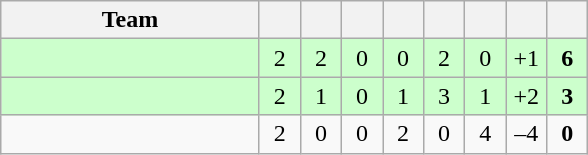<table class="wikitable" style="text-align: center;">
<tr>
<th width="165">Team</th>
<th width="20"></th>
<th width="20"></th>
<th width="20"></th>
<th width="20"></th>
<th width="20"></th>
<th width="20"></th>
<th width="20"></th>
<th width="20"></th>
</tr>
<tr bgcolor=ccffcc>
<td style="text-align:left;"></td>
<td>2</td>
<td>2</td>
<td>0</td>
<td>0</td>
<td>2</td>
<td>0</td>
<td>+1</td>
<td><strong>6</strong></td>
</tr>
<tr bgcolor=ccffcc>
<td style="text-align:left;"></td>
<td>2</td>
<td>1</td>
<td>0</td>
<td>1</td>
<td>3</td>
<td>1</td>
<td>+2</td>
<td><strong>3</strong></td>
</tr>
<tr>
<td style="text-align:left;"></td>
<td>2</td>
<td>0</td>
<td>0</td>
<td>2</td>
<td>0</td>
<td>4</td>
<td>–4</td>
<td><strong>0</strong></td>
</tr>
</table>
